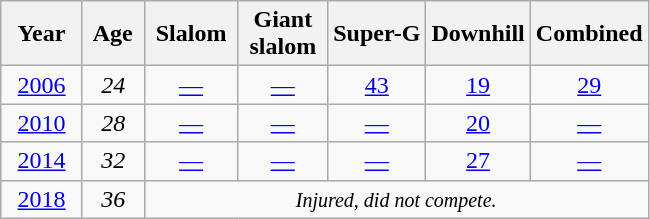<table class=wikitable style="text-align:center">
<tr>
<th>  Year  </th>
<th> Age </th>
<th> Slalom </th>
<th> Giant <br> slalom </th>
<th>Super-G</th>
<th>Downhill</th>
<th>Combined</th>
</tr>
<tr>
<td><a href='#'>2006</a></td>
<td><em>24</em></td>
<td><a href='#'>—</a></td>
<td><a href='#'>—</a></td>
<td><a href='#'>43</a></td>
<td><a href='#'>19</a></td>
<td><a href='#'>29</a></td>
</tr>
<tr>
<td><a href='#'>2010</a></td>
<td><em>28</em></td>
<td><a href='#'>—</a></td>
<td><a href='#'>—</a></td>
<td><a href='#'>—</a></td>
<td><a href='#'>20</a></td>
<td><a href='#'>—</a></td>
</tr>
<tr>
<td><a href='#'>2014</a></td>
<td><em>32</em></td>
<td><a href='#'>—</a></td>
<td><a href='#'>—</a></td>
<td><a href='#'>—</a></td>
<td><a href='#'>27</a></td>
<td><a href='#'>—</a></td>
</tr>
<tr>
<td><a href='#'>2018</a></td>
<td><em>36</em></td>
<td colspan=5><small><em>Injured, did not compete.</em></small></td>
</tr>
</table>
